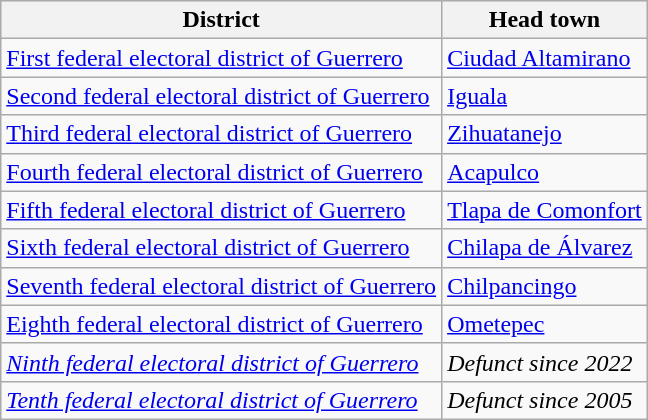<table class="wikitable" border="1">
<tr style="background:#efefef;">
<th><strong>District</strong></th>
<th><strong>Head town</strong></th>
</tr>
<tr>
<td><a href='#'>First federal electoral district of Guerrero</a></td>
<td><a href='#'>Ciudad Altamirano</a></td>
</tr>
<tr>
<td><a href='#'>Second federal electoral district of Guerrero</a></td>
<td><a href='#'>Iguala</a></td>
</tr>
<tr>
<td><a href='#'>Third federal electoral district of Guerrero</a></td>
<td><a href='#'>Zihuatanejo</a></td>
</tr>
<tr>
<td><a href='#'>Fourth federal electoral district of Guerrero</a></td>
<td><a href='#'>Acapulco</a></td>
</tr>
<tr>
<td><a href='#'>Fifth federal electoral district of Guerrero</a></td>
<td><a href='#'>Tlapa de Comonfort</a></td>
</tr>
<tr>
<td><a href='#'>Sixth federal electoral district of Guerrero</a></td>
<td><a href='#'>Chilapa de Álvarez</a></td>
</tr>
<tr>
<td><a href='#'>Seventh federal electoral district of Guerrero</a></td>
<td><a href='#'>Chilpancingo</a></td>
</tr>
<tr>
<td><a href='#'>Eighth federal electoral district of Guerrero</a></td>
<td><a href='#'>Ometepec</a></td>
</tr>
<tr>
<td><em><a href='#'>Ninth federal electoral district of Guerrero</a></em></td>
<td><em>Defunct since 2022</em></td>
</tr>
<tr>
<td><em><a href='#'>Tenth federal electoral district of Guerrero</a></em></td>
<td><em>Defunct since 2005</em></td>
</tr>
</table>
